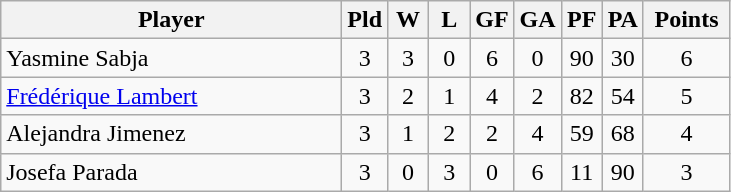<table class=wikitable style="text-align:center">
<tr>
<th width=220>Player</th>
<th width=20>Pld</th>
<th width=20>W</th>
<th width=20>L</th>
<th width=20>GF</th>
<th width=20>GA</th>
<th width=20>PF</th>
<th width=20>PA</th>
<th width=50>Points</th>
</tr>
<tr>
<td align=left> Yasmine Sabja</td>
<td>3</td>
<td>3</td>
<td>0</td>
<td>6</td>
<td>0</td>
<td>90</td>
<td>30</td>
<td>6</td>
</tr>
<tr>
<td align=left> <a href='#'>Frédérique Lambert</a></td>
<td>3</td>
<td>2</td>
<td>1</td>
<td>4</td>
<td>2</td>
<td>82</td>
<td>54</td>
<td>5</td>
</tr>
<tr>
<td align=left> Alejandra Jimenez</td>
<td>3</td>
<td>1</td>
<td>2</td>
<td>2</td>
<td>4</td>
<td>59</td>
<td>68</td>
<td>4</td>
</tr>
<tr>
<td align=left> Josefa Parada</td>
<td>3</td>
<td>0</td>
<td>3</td>
<td>0</td>
<td>6</td>
<td>11</td>
<td>90</td>
<td>3</td>
</tr>
</table>
